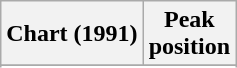<table class="wikitable sortable plainrowheaders" style="text-align:center;">
<tr>
<th scope="col">Chart (1991)</th>
<th scope="col">Peak<br>position</th>
</tr>
<tr>
</tr>
<tr>
</tr>
</table>
